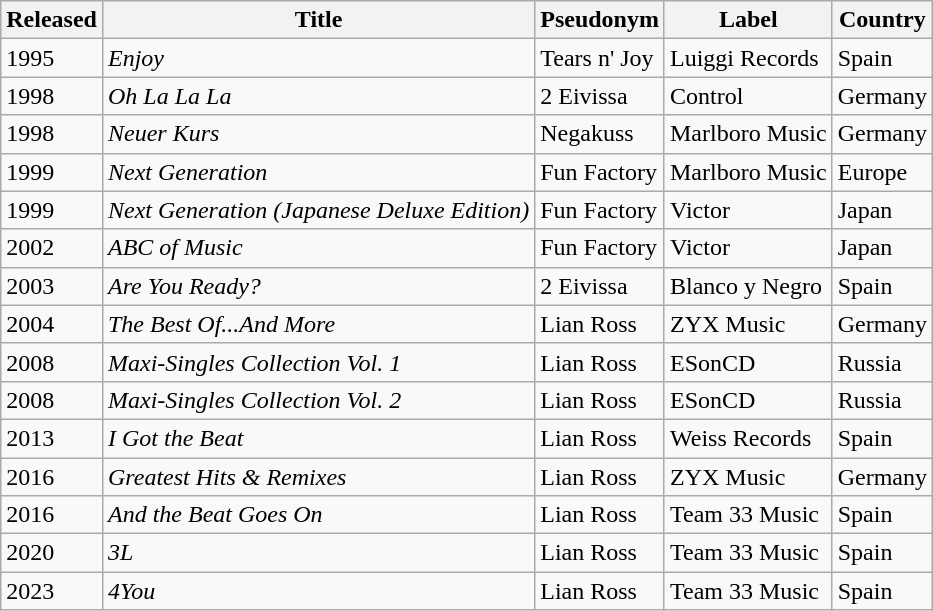<table class="wikitable sortable">
<tr>
<th>Released</th>
<th>Title</th>
<th>Pseudonym</th>
<th>Label</th>
<th>Country</th>
</tr>
<tr>
<td>1995</td>
<td><em>Enjoy</em></td>
<td>Tears n' Joy</td>
<td>Luiggi Records</td>
<td>Spain</td>
</tr>
<tr>
<td>1998</td>
<td><em>Oh La La La</em></td>
<td>2 Eivissa</td>
<td>Control</td>
<td>Germany</td>
</tr>
<tr>
<td>1998</td>
<td><em>Neuer Kurs</em></td>
<td>Negakuss</td>
<td>Marlboro Music</td>
<td>Germany</td>
</tr>
<tr>
<td>1999</td>
<td><em>Next Generation</em></td>
<td>Fun Factory</td>
<td>Marlboro Music</td>
<td>Europe</td>
</tr>
<tr>
<td>1999</td>
<td><em>Next Generation (Japanese Deluxe Edition)</em></td>
<td>Fun Factory</td>
<td>Victor</td>
<td>Japan</td>
</tr>
<tr>
<td>2002</td>
<td><em>ABC of Music</em></td>
<td>Fun Factory</td>
<td>Victor</td>
<td>Japan</td>
</tr>
<tr>
<td>2003</td>
<td><em>Are You Ready?</em></td>
<td>2 Eivissa</td>
<td>Blanco y Negro</td>
<td>Spain</td>
</tr>
<tr>
<td>2004</td>
<td><em>The Best Of...And More</em></td>
<td>Lian Ross</td>
<td>ZYX Music</td>
<td>Germany</td>
</tr>
<tr>
<td>2008</td>
<td><em>Maxi-Singles Collection Vol. 1</em></td>
<td>Lian Ross</td>
<td>ESonCD</td>
<td>Russia</td>
</tr>
<tr>
<td>2008</td>
<td><em>Maxi-Singles Collection Vol. 2</em></td>
<td>Lian Ross</td>
<td>ESonCD</td>
<td>Russia</td>
</tr>
<tr>
<td>2013</td>
<td><em>I Got the Beat</em></td>
<td>Lian Ross</td>
<td>Weiss Records</td>
<td>Spain</td>
</tr>
<tr>
<td>2016</td>
<td><em>Greatest Hits & Remixes</em></td>
<td>Lian Ross</td>
<td>ZYX Music</td>
<td>Germany</td>
</tr>
<tr>
<td>2016</td>
<td><em>And the Beat Goes On</em></td>
<td>Lian Ross</td>
<td>Team 33 Music</td>
<td>Spain</td>
</tr>
<tr>
<td>2020</td>
<td><em>3L</em></td>
<td>Lian Ross</td>
<td>Team 33 Music</td>
<td>Spain</td>
</tr>
<tr>
<td>2023</td>
<td><em>4You</em></td>
<td>Lian Ross</td>
<td>Team 33 Music</td>
<td>Spain</td>
</tr>
</table>
